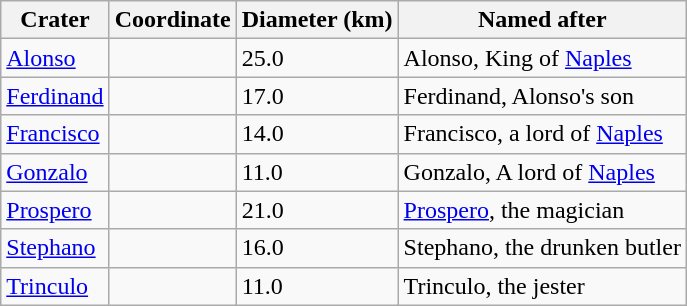<table class="wikitable sortable">
<tr>
<th>Crater</th>
<th class="unsortable">Coordinate</th>
<th>Diameter (km)</th>
<th>Named after</th>
</tr>
<tr>
<td><a href='#'>Alonso</a></td>
<td></td>
<td>25.0</td>
<td>Alonso, King of <a href='#'>Naples</a></td>
</tr>
<tr>
<td><a href='#'>Ferdinand</a></td>
<td></td>
<td>17.0</td>
<td>Ferdinand, Alonso's son</td>
</tr>
<tr>
<td><a href='#'>Francisco</a></td>
<td></td>
<td>14.0</td>
<td>Francisco, a lord of <a href='#'>Naples</a></td>
</tr>
<tr>
<td><a href='#'>Gonzalo</a></td>
<td></td>
<td>11.0</td>
<td>Gonzalo, A lord of <a href='#'>Naples</a></td>
</tr>
<tr>
<td><a href='#'>Prospero</a></td>
<td></td>
<td>21.0</td>
<td><a href='#'>Prospero</a>, the magician</td>
</tr>
<tr>
<td><a href='#'>Stephano</a></td>
<td></td>
<td>16.0</td>
<td>Stephano, the drunken butler</td>
</tr>
<tr>
<td><a href='#'>Trinculo</a></td>
<td></td>
<td>11.0</td>
<td>Trinculo, the jester</td>
</tr>
</table>
